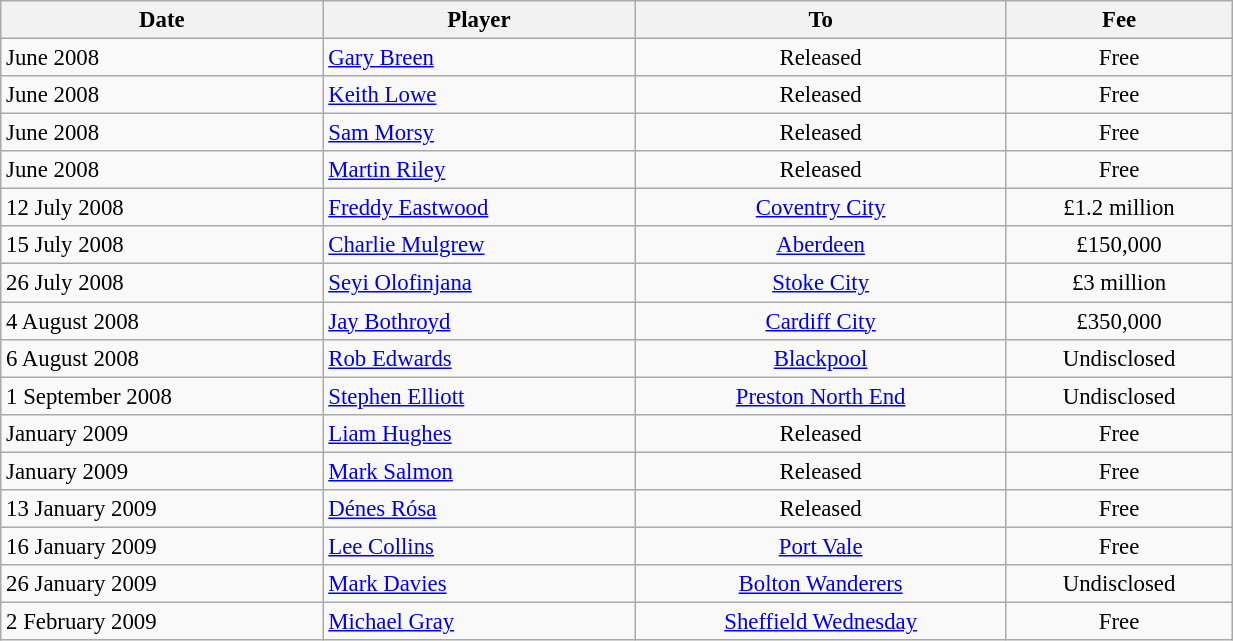<table class="wikitable" style="text-align:center; font-size:95%;width:65%; text-align:left">
<tr>
<th><strong>Date</strong></th>
<th><strong>Player</strong></th>
<th><strong>To</strong></th>
<th><strong>Fee</strong></th>
</tr>
<tr --->
<td>June 2008</td>
<td> <a href='#'>Gary Breen</a></td>
<td align="center">Released</td>
<td align="center">Free</td>
</tr>
<tr --->
<td>June 2008</td>
<td> <a href='#'>Keith Lowe</a></td>
<td align="center">Released</td>
<td align="center">Free</td>
</tr>
<tr --->
<td>June 2008</td>
<td> <a href='#'>Sam Morsy</a></td>
<td align="center">Released</td>
<td align="center">Free</td>
</tr>
<tr --->
<td>June 2008</td>
<td> <a href='#'>Martin Riley</a></td>
<td align="center">Released</td>
<td align="center">Free</td>
</tr>
<tr --->
<td>12 July 2008</td>
<td> <a href='#'>Freddy Eastwood</a></td>
<td align="center"><a href='#'>Coventry City</a></td>
<td align="center">£1.2 million</td>
</tr>
<tr --->
<td>15 July 2008</td>
<td> <a href='#'>Charlie Mulgrew</a></td>
<td align="center"> <a href='#'>Aberdeen</a></td>
<td align="center">£150,000</td>
</tr>
<tr --->
<td>26 July 2008</td>
<td> <a href='#'>Seyi Olofinjana</a></td>
<td align="center"><a href='#'>Stoke City</a></td>
<td align="center">£3 million</td>
</tr>
<tr --->
<td>4 August 2008</td>
<td> <a href='#'>Jay Bothroyd</a></td>
<td align="center"> <a href='#'>Cardiff City</a></td>
<td align="center">£350,000</td>
</tr>
<tr --->
<td>6 August 2008</td>
<td> <a href='#'>Rob Edwards</a></td>
<td align="center"><a href='#'>Blackpool</a></td>
<td align="center">Undisclosed</td>
</tr>
<tr --->
<td>1 September 2008</td>
<td> <a href='#'>Stephen Elliott</a></td>
<td align="center"><a href='#'>Preston North End</a></td>
<td align="center">Undisclosed</td>
</tr>
<tr --->
<td>January 2009</td>
<td> <a href='#'>Liam Hughes</a></td>
<td align="center">Released</td>
<td align="center">Free</td>
</tr>
<tr --->
<td>January 2009</td>
<td> <a href='#'>Mark Salmon</a></td>
<td align="center">Released</td>
<td align="center">Free</td>
</tr>
<tr --->
<td>13 January 2009</td>
<td> <a href='#'>Dénes Rósa</a></td>
<td align="center">Released</td>
<td align="center">Free</td>
</tr>
<tr --->
<td>16 January 2009</td>
<td> <a href='#'>Lee Collins</a></td>
<td align="center"><a href='#'>Port Vale</a></td>
<td align="center">Free</td>
</tr>
<tr --->
<td>26 January 2009</td>
<td> <a href='#'>Mark Davies</a></td>
<td align="center"><a href='#'>Bolton Wanderers</a></td>
<td align="center">Undisclosed</td>
</tr>
<tr --->
<td>2 February 2009</td>
<td> <a href='#'>Michael Gray</a></td>
<td align="center"><a href='#'>Sheffield Wednesday</a></td>
<td align="center">Free</td>
</tr>
</table>
